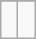<table class="wikitable">
<tr align="center">
</tr>
<tr align="center">
<td> </td>
<td> </td>
</tr>
</table>
